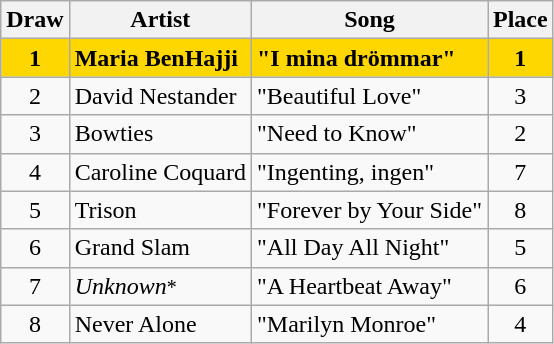<table class="wikitable">
<tr>
<th>Draw</th>
<th>Artist</th>
<th>Song</th>
<th>Place</th>
</tr>
<tr style="font-weight:bold;background:gold;">
<td align="center"><strong>1</strong></td>
<td><strong>Maria BenHajji</strong></td>
<td><strong>"I mina drömmar"</strong></td>
<td align="center"><strong>1</strong></td>
</tr>
<tr>
<td align="center">2</td>
<td>David Nestander</td>
<td>"Beautiful Love"</td>
<td align="center">3</td>
</tr>
<tr>
<td align="center">3</td>
<td>Bowties</td>
<td>"Need to Know"</td>
<td align="center">2</td>
</tr>
<tr>
<td align="center">4</td>
<td>Caroline Coquard</td>
<td>"Ingenting, ingen"</td>
<td align="center">7</td>
</tr>
<tr>
<td align="center">5</td>
<td>Trison</td>
<td>"Forever by Your Side"</td>
<td align="center">8</td>
</tr>
<tr>
<td align="center">6</td>
<td>Grand Slam</td>
<td>"All Day All Night"</td>
<td align="center">5</td>
</tr>
<tr>
<td align="center">7</td>
<td><em>Unknown</em><small>*</small></td>
<td>"A Heartbeat Away"</td>
<td align="center">6</td>
</tr>
<tr>
<td align="center">8</td>
<td>Never Alone</td>
<td>"Marilyn Monroe"</td>
<td align="center">4</td>
</tr>
</table>
